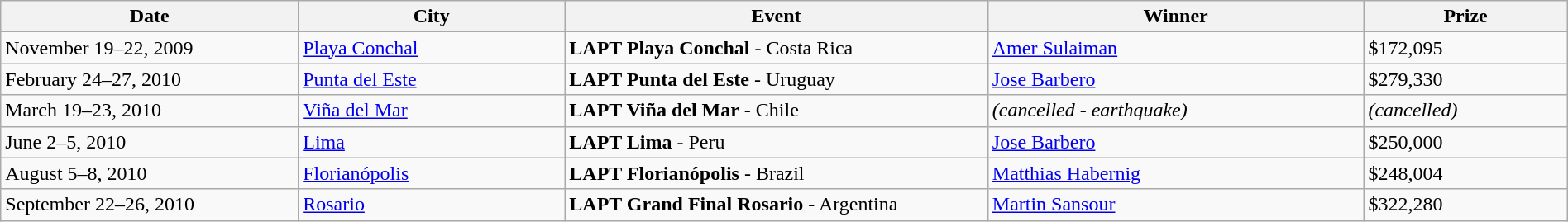<table class="wikitable" width="100%">
<tr>
<th width="19%">Date</th>
<th width="17%">City</th>
<th width="27%">Event</th>
<th width="24%">Winner</th>
<th width="13%">Prize</th>
</tr>
<tr>
<td>November 19–22, 2009</td>
<td> <a href='#'>Playa Conchal</a></td>
<td><strong>LAPT Playa Conchal</strong> - Costa Rica</td>
<td> <a href='#'>Amer Sulaiman</a></td>
<td>$172,095</td>
</tr>
<tr>
<td>February 24–27, 2010</td>
<td> <a href='#'>Punta del Este</a></td>
<td><strong>LAPT Punta del Este</strong> - Uruguay</td>
<td> <a href='#'>Jose Barbero</a></td>
<td>$279,330</td>
</tr>
<tr>
<td>March 19–23, 2010</td>
<td> <a href='#'>Viña del Mar</a></td>
<td><strong>LAPT Viña del Mar</strong> - Chile</td>
<td><em>(cancelled - earthquake)</em></td>
<td><em>(cancelled)</em></td>
</tr>
<tr>
<td>June 2–5, 2010</td>
<td> <a href='#'>Lima</a></td>
<td><strong>LAPT Lima</strong> - Peru</td>
<td> <a href='#'>Jose Barbero</a></td>
<td>$250,000</td>
</tr>
<tr>
<td>August 5–8, 2010</td>
<td> <a href='#'>Florianópolis</a></td>
<td><strong>LAPT Florianópolis</strong> - Brazil</td>
<td> <a href='#'>Matthias Habernig</a></td>
<td>$248,004</td>
</tr>
<tr>
<td>September 22–26, 2010</td>
<td> <a href='#'>Rosario</a></td>
<td><strong>LAPT Grand Final Rosario</strong> - Argentina</td>
<td> <a href='#'>Martin Sansour</a></td>
<td>$322,280</td>
</tr>
</table>
